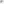<table>
<tr>
<td><hr></td>
</tr>
</table>
